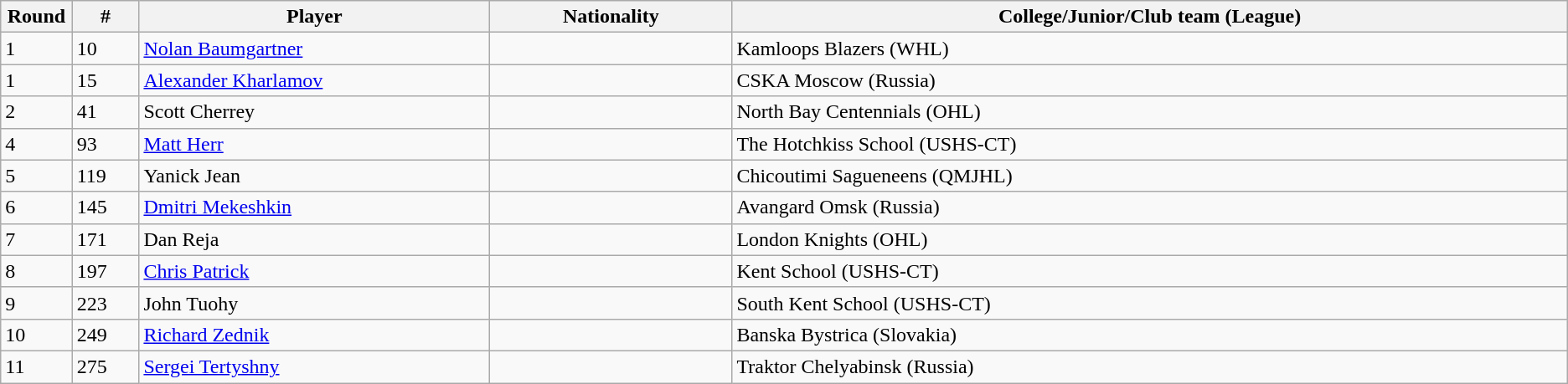<table class="wikitable">
<tr align="center">
<th bgcolor="#DDDDFF" width="4.0%">Round</th>
<th bgcolor="#DDDDFF" width="4.0%">#</th>
<th bgcolor="#DDDDFF" width="21.0%">Player</th>
<th bgcolor="#DDDDFF" width="14.5%">Nationality</th>
<th bgcolor="#DDDDFF" width="50.0%">College/Junior/Club team (League)</th>
</tr>
<tr>
<td>1</td>
<td>10</td>
<td><a href='#'>Nolan Baumgartner</a></td>
<td></td>
<td>Kamloops Blazers (WHL)</td>
</tr>
<tr>
<td>1</td>
<td>15</td>
<td><a href='#'>Alexander Kharlamov</a></td>
<td></td>
<td>CSKA Moscow (Russia)</td>
</tr>
<tr>
<td>2</td>
<td>41</td>
<td>Scott Cherrey</td>
<td></td>
<td>North Bay Centennials (OHL)</td>
</tr>
<tr>
<td>4</td>
<td>93</td>
<td><a href='#'>Matt Herr</a></td>
<td></td>
<td>The Hotchkiss School (USHS-CT)</td>
</tr>
<tr>
<td>5</td>
<td>119</td>
<td>Yanick Jean</td>
<td></td>
<td>Chicoutimi Sagueneens (QMJHL)</td>
</tr>
<tr>
<td>6</td>
<td>145</td>
<td><a href='#'>Dmitri Mekeshkin</a></td>
<td></td>
<td>Avangard Omsk (Russia)</td>
</tr>
<tr>
<td>7</td>
<td>171</td>
<td>Dan Reja</td>
<td></td>
<td>London Knights (OHL)</td>
</tr>
<tr>
<td>8</td>
<td>197</td>
<td><a href='#'>Chris Patrick</a></td>
<td></td>
<td>Kent School (USHS-CT)</td>
</tr>
<tr>
<td>9</td>
<td>223</td>
<td>John Tuohy</td>
<td></td>
<td>South Kent School (USHS-CT)</td>
</tr>
<tr>
<td>10</td>
<td>249</td>
<td><a href='#'>Richard Zednik</a></td>
<td></td>
<td>Banska Bystrica (Slovakia)</td>
</tr>
<tr>
<td>11</td>
<td>275</td>
<td><a href='#'>Sergei Tertyshny</a></td>
<td></td>
<td>Traktor Chelyabinsk (Russia)</td>
</tr>
</table>
